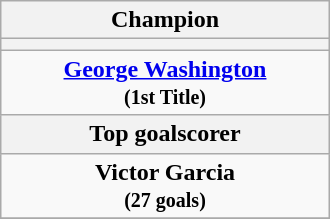<table class="wikitable" style="margin: 0 auto; width: 220px;">
<tr>
<th>Champion</th>
</tr>
<tr>
<th></th>
</tr>
<tr>
<td align="center"><strong><a href='#'>George Washington</a></strong><br><small><strong>(1st Title)</strong></small></td>
</tr>
<tr>
<th>Top goalscorer</th>
</tr>
<tr>
<td align="center"><strong>Victor Garcia </strong><br><small><strong>(27 goals)</strong></small></td>
</tr>
<tr>
</tr>
</table>
